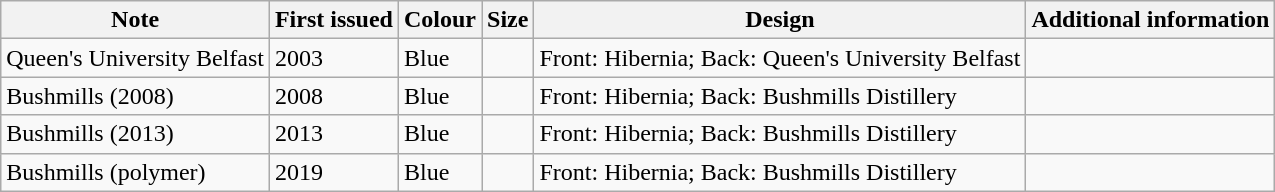<table class="wikitable">
<tr>
<th>Note</th>
<th>First issued</th>
<th>Colour</th>
<th>Size</th>
<th>Design</th>
<th>Additional information</th>
</tr>
<tr>
<td>Queen's University Belfast</td>
<td>2003</td>
<td>Blue</td>
<td></td>
<td>Front: Hibernia; Back: Queen's University Belfast</td>
<td></td>
</tr>
<tr>
<td>Bushmills (2008)</td>
<td>2008</td>
<td>Blue</td>
<td></td>
<td>Front: Hibernia; Back: Bushmills Distillery</td>
<td></td>
</tr>
<tr>
<td>Bushmills (2013)</td>
<td>2013</td>
<td>Blue</td>
<td></td>
<td>Front: Hibernia; Back: Bushmills Distillery</td>
<td></td>
</tr>
<tr>
<td>Bushmills (polymer)</td>
<td>2019</td>
<td>Blue</td>
<td></td>
<td>Front: Hibernia; Back: Bushmills Distillery</td>
</tr>
</table>
